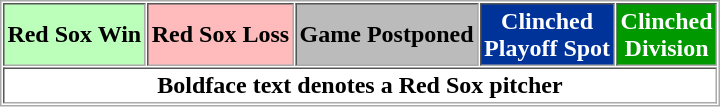<table border="1" cellpadding="2" cellspacing="1" style="margin:auto; border:1px solid #aaa;">
<tr>
<th style="background:#bfb;">Red Sox Win <br></th>
<th style="background:#fbb;">Red Sox Loss <br></th>
<th style="background:#bbb;">Game Postponed <br></th>
<th style="background:#039;color:white;">Clinched<br> Playoff Spot <br></th>
<th style="background:#090;color:white;">Clinched <br>Division <br></th>
</tr>
<tr>
<th colspan="5">Boldface text denotes a Red Sox pitcher</th>
</tr>
</table>
